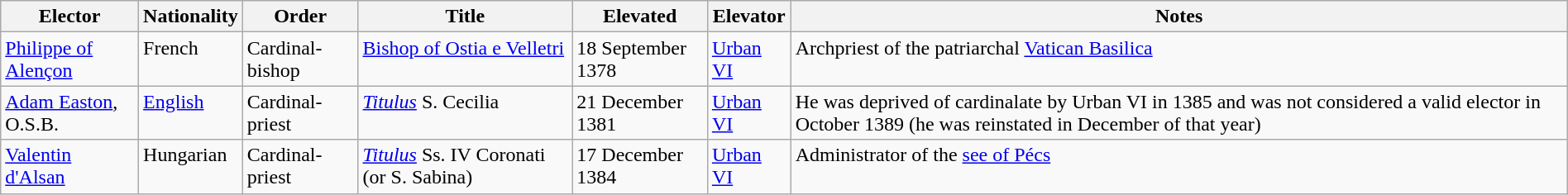<table class="wikitable sortable" style="width:100%">
<tr>
<th width="*">Elector</th>
<th width="*">Nationality</th>
<th width="*">Order</th>
<th width="*">Title</th>
<th width="*">Elevated</th>
<th width="*">Elevator</th>
<th width="*">Notes</th>
</tr>
<tr valign="top">
<td><a href='#'>Philippe of Alençon</a></td>
<td>French</td>
<td>Cardinal-bishop</td>
<td><a href='#'>Bishop of Ostia e Velletri</a></td>
<td>18 September 1378</td>
<td><a href='#'>Urban VI</a></td>
<td>Archpriest of the patriarchal <a href='#'>Vatican Basilica</a></td>
</tr>
<tr valign="top">
<td><a href='#'>Adam Easton</a>, O.S.B.</td>
<td><a href='#'>English</a></td>
<td>Cardinal-priest</td>
<td><em><a href='#'>Titulus</a></em> S. Cecilia</td>
<td>21 December 1381</td>
<td><a href='#'>Urban VI</a></td>
<td>He was deprived of cardinalate by Urban VI in 1385 and was not considered a valid elector in October 1389 (he was reinstated in December of that year)</td>
</tr>
<tr valign="top">
<td><a href='#'>Valentin d'Alsan</a></td>
<td>Hungarian</td>
<td>Cardinal-priest</td>
<td><em><a href='#'>Titulus</a></em> Ss. IV Coronati (or S. Sabina)</td>
<td>17 December 1384</td>
<td><a href='#'>Urban VI</a></td>
<td>Administrator of the <a href='#'>see of Pécs</a></td>
</tr>
</table>
